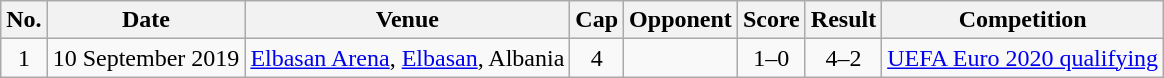<table class="wikitable sortable">
<tr>
<th scope="col">No.</th>
<th scope="col" data-sort-type="date">Date</th>
<th scope="col">Venue</th>
<th scope="col">Cap</th>
<th scope="col">Opponent</th>
<th scope="col">Score</th>
<th scope="col">Result</th>
<th scope="col">Competition</th>
</tr>
<tr>
<td align="center">1</td>
<td>10 September 2019</td>
<td><a href='#'>Elbasan Arena</a>, <a href='#'>Elbasan</a>, Albania</td>
<td align="center">4</td>
<td></td>
<td align="center">1–0</td>
<td align="center">4–2</td>
<td><a href='#'>UEFA Euro 2020 qualifying</a></td>
</tr>
</table>
